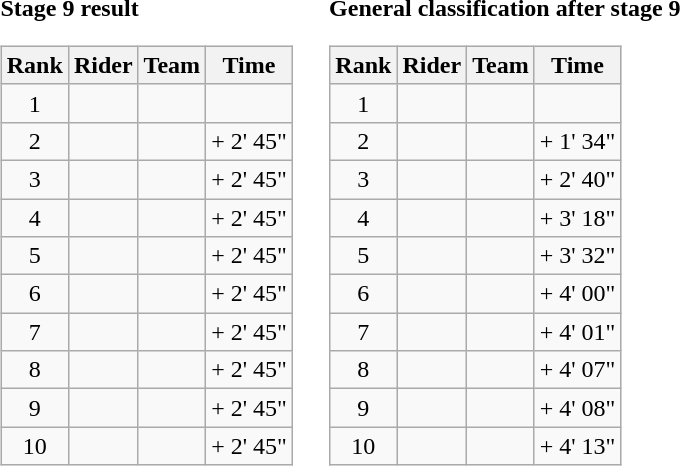<table>
<tr>
<td><strong>Stage 9 result</strong><br><table class="wikitable">
<tr>
<th scope="col">Rank</th>
<th scope="col">Rider</th>
<th scope="col">Team</th>
<th scope="col">Time</th>
</tr>
<tr>
<td style="text-align:center;">1</td>
<td></td>
<td></td>
<td style="text-align:right;"></td>
</tr>
<tr>
<td style="text-align:center;">2</td>
<td></td>
<td></td>
<td style="text-align:right;">+ 2' 45"</td>
</tr>
<tr>
<td style="text-align:center;">3</td>
<td></td>
<td></td>
<td style="text-align:right;">+ 2' 45"</td>
</tr>
<tr>
<td style="text-align:center;">4</td>
<td></td>
<td></td>
<td style="text-align:right;">+ 2' 45"</td>
</tr>
<tr>
<td style="text-align:center;">5</td>
<td></td>
<td></td>
<td style="text-align:right;">+ 2' 45"</td>
</tr>
<tr>
<td style="text-align:center;">6</td>
<td></td>
<td></td>
<td style="text-align:right;">+ 2' 45"</td>
</tr>
<tr>
<td style="text-align:center;">7</td>
<td></td>
<td></td>
<td style="text-align:right;">+ 2' 45"</td>
</tr>
<tr>
<td style="text-align:center;">8</td>
<td></td>
<td></td>
<td style="text-align:right;">+ 2' 45"</td>
</tr>
<tr>
<td style="text-align:center;">9</td>
<td></td>
<td></td>
<td style="text-align:right;">+ 2' 45"</td>
</tr>
<tr>
<td style="text-align:center;">10</td>
<td></td>
<td></td>
<td style="text-align:right;">+ 2' 45"</td>
</tr>
</table>
</td>
<td></td>
<td><strong>General classification after stage 9</strong><br><table class="wikitable">
<tr>
<th scope="col">Rank</th>
<th scope="col">Rider</th>
<th scope="col">Team</th>
<th scope="col">Time</th>
</tr>
<tr>
<td style="text-align:center;">1</td>
<td> </td>
<td></td>
<td style="text-align:right;"></td>
</tr>
<tr>
<td style="text-align:center;">2</td>
<td> </td>
<td></td>
<td style="text-align:right;">+ 1' 34"</td>
</tr>
<tr>
<td style="text-align:center;">3</td>
<td></td>
<td></td>
<td style="text-align:right;">+ 2' 40"</td>
</tr>
<tr>
<td style="text-align:center;">4</td>
<td> </td>
<td></td>
<td style="text-align:right;">+ 3' 18"</td>
</tr>
<tr>
<td style="text-align:center;">5</td>
<td></td>
<td></td>
<td style="text-align:right;">+ 3' 32"</td>
</tr>
<tr>
<td style="text-align:center;">6</td>
<td> </td>
<td></td>
<td style="text-align:right;">+ 4' 00"</td>
</tr>
<tr>
<td style="text-align:center;">7</td>
<td></td>
<td></td>
<td style="text-align:right;">+ 4' 01"</td>
</tr>
<tr>
<td style="text-align:center;">8</td>
<td></td>
<td></td>
<td style="text-align:right;">+ 4' 07"</td>
</tr>
<tr>
<td style="text-align:center;">9</td>
<td></td>
<td></td>
<td style="text-align:right;">+ 4' 08"</td>
</tr>
<tr>
<td style="text-align:center;">10</td>
<td></td>
<td></td>
<td style="text-align:right;">+ 4' 13"</td>
</tr>
</table>
</td>
</tr>
</table>
